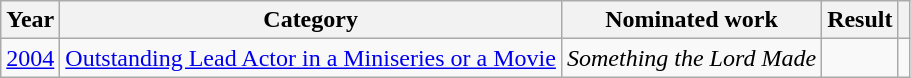<table class="wikitable">
<tr>
<th>Year</th>
<th>Category</th>
<th>Nominated work</th>
<th>Result</th>
<th scope="col" class="unsortable"></th>
</tr>
<tr>
<td><a href='#'>2004</a></td>
<td><a href='#'>Outstanding Lead Actor in a Miniseries or a Movie</a></td>
<td><em>Something the Lord Made</em></td>
<td></td>
<td style="text-align: center;"></td>
</tr>
</table>
